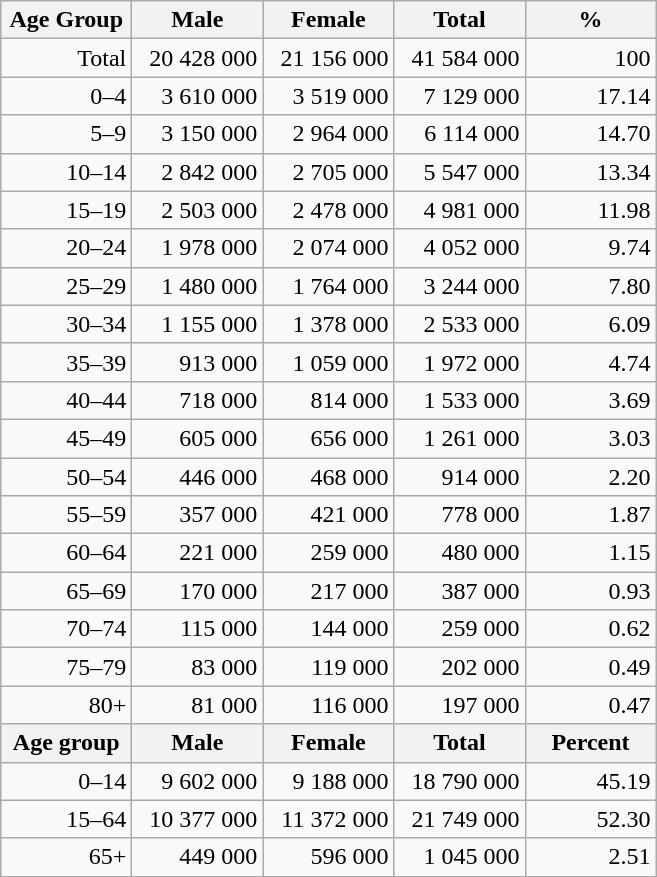<table class="wikitable">
<tr>
<th width="80pt">Age Group</th>
<th width="80pt">Male</th>
<th width="80pt">Female</th>
<th width="80pt">Total</th>
<th width="80pt">%</th>
</tr>
<tr>
<td align="right">Total</td>
<td align="right">20 428 000</td>
<td align="right">21 156 000</td>
<td align="right">41 584 000</td>
<td align="right">100</td>
</tr>
<tr>
<td align="right">0–4</td>
<td align="right">3 610 000</td>
<td align="right">3 519 000</td>
<td align="right">7 129 000</td>
<td align="right">17.14</td>
</tr>
<tr>
<td align="right">5–9</td>
<td align="right">3 150 000</td>
<td align="right">2 964 000</td>
<td align="right">6 114 000</td>
<td align="right">14.70</td>
</tr>
<tr>
<td align="right">10–14</td>
<td align="right">2 842 000</td>
<td align="right">2 705 000</td>
<td align="right">5 547 000</td>
<td align="right">13.34</td>
</tr>
<tr>
<td align="right">15–19</td>
<td align="right">2 503 000</td>
<td align="right">2 478 000</td>
<td align="right">4 981 000</td>
<td align="right">11.98</td>
</tr>
<tr>
<td align="right">20–24</td>
<td align="right">1 978 000</td>
<td align="right">2 074 000</td>
<td align="right">4 052 000</td>
<td align="right">9.74</td>
</tr>
<tr>
<td align="right">25–29</td>
<td align="right">1 480 000</td>
<td align="right">1 764 000</td>
<td align="right">3 244 000</td>
<td align="right">7.80</td>
</tr>
<tr>
<td align="right">30–34</td>
<td align="right">1 155 000</td>
<td align="right">1 378 000</td>
<td align="right">2 533 000</td>
<td align="right">6.09</td>
</tr>
<tr>
<td align="right">35–39</td>
<td align="right">913 000</td>
<td align="right">1 059 000</td>
<td align="right">1 972 000</td>
<td align="right">4.74</td>
</tr>
<tr>
<td align="right">40–44</td>
<td align="right">718 000</td>
<td align="right">814 000</td>
<td align="right">1 533 000</td>
<td align="right">3.69</td>
</tr>
<tr>
<td align="right">45–49</td>
<td align="right">605 000</td>
<td align="right">656 000</td>
<td align="right">1 261 000</td>
<td align="right">3.03</td>
</tr>
<tr>
<td align="right">50–54</td>
<td align="right">446 000</td>
<td align="right">468 000</td>
<td align="right">914 000</td>
<td align="right">2.20</td>
</tr>
<tr>
<td align="right">55–59</td>
<td align="right">357 000</td>
<td align="right">421 000</td>
<td align="right">778 000</td>
<td align="right">1.87</td>
</tr>
<tr>
<td align="right">60–64</td>
<td align="right">221 000</td>
<td align="right">259 000</td>
<td align="right">480 000</td>
<td align="right">1.15</td>
</tr>
<tr>
<td align="right">65–69</td>
<td align="right">170 000</td>
<td align="right">217 000</td>
<td align="right">387 000</td>
<td align="right">0.93</td>
</tr>
<tr>
<td align="right">70–74</td>
<td align="right">115 000</td>
<td align="right">144 000</td>
<td align="right">259 000</td>
<td align="right">0.62</td>
</tr>
<tr>
<td align="right">75–79</td>
<td align="right">83 000</td>
<td align="right">119 000</td>
<td align="right">202 000</td>
<td align="right">0.49</td>
</tr>
<tr>
<td align="right">80+</td>
<td align="right">81 000</td>
<td align="right">116 000</td>
<td align="right">197 000</td>
<td align="right">0.47</td>
</tr>
<tr>
<th width="50">Age group</th>
<th width="80pt">Male</th>
<th width="80">Female</th>
<th width="80">Total</th>
<th width="50">Percent</th>
</tr>
<tr>
<td align="right">0–14</td>
<td align="right">9 602 000</td>
<td align="right">9 188 000</td>
<td align="right">18 790 000</td>
<td align="right">45.19</td>
</tr>
<tr>
<td align="right">15–64</td>
<td align="right">10 377 000</td>
<td align="right">11 372 000</td>
<td align="right">21 749 000</td>
<td align="right">52.30</td>
</tr>
<tr>
<td align="right">65+</td>
<td align="right">449 000</td>
<td align="right">596 000</td>
<td align="right">1 045 000</td>
<td align="right">2.51</td>
</tr>
<tr>
</tr>
</table>
